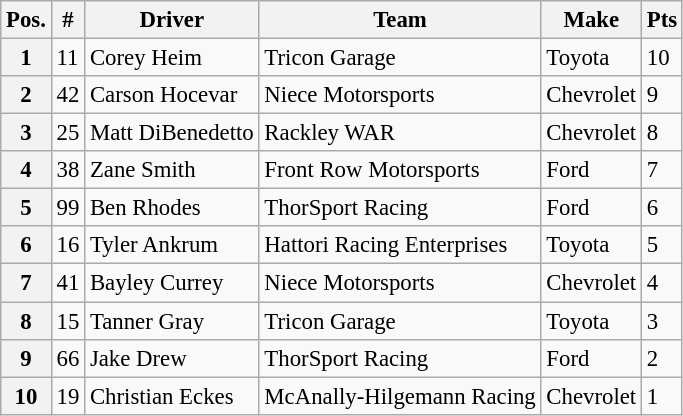<table class="wikitable" style="font-size:95%">
<tr>
<th>Pos.</th>
<th>#</th>
<th>Driver</th>
<th>Team</th>
<th>Make</th>
<th>Pts</th>
</tr>
<tr>
<th>1</th>
<td>11</td>
<td>Corey Heim</td>
<td>Tricon Garage</td>
<td>Toyota</td>
<td>10</td>
</tr>
<tr>
<th>2</th>
<td>42</td>
<td>Carson Hocevar</td>
<td>Niece Motorsports</td>
<td>Chevrolet</td>
<td>9</td>
</tr>
<tr>
<th>3</th>
<td>25</td>
<td>Matt DiBenedetto</td>
<td>Rackley WAR</td>
<td>Chevrolet</td>
<td>8</td>
</tr>
<tr>
<th>4</th>
<td>38</td>
<td>Zane Smith</td>
<td>Front Row Motorsports</td>
<td>Ford</td>
<td>7</td>
</tr>
<tr>
<th>5</th>
<td>99</td>
<td>Ben Rhodes</td>
<td>ThorSport Racing</td>
<td>Ford</td>
<td>6</td>
</tr>
<tr>
<th>6</th>
<td>16</td>
<td>Tyler Ankrum</td>
<td>Hattori Racing Enterprises</td>
<td>Toyota</td>
<td>5</td>
</tr>
<tr>
<th>7</th>
<td>41</td>
<td>Bayley Currey</td>
<td>Niece Motorsports</td>
<td>Chevrolet</td>
<td>4</td>
</tr>
<tr>
<th>8</th>
<td>15</td>
<td>Tanner Gray</td>
<td>Tricon Garage</td>
<td>Toyota</td>
<td>3</td>
</tr>
<tr>
<th>9</th>
<td>66</td>
<td>Jake Drew</td>
<td>ThorSport Racing</td>
<td>Ford</td>
<td>2</td>
</tr>
<tr>
<th>10</th>
<td>19</td>
<td>Christian Eckes</td>
<td>McAnally-Hilgemann Racing</td>
<td>Chevrolet</td>
<td>1</td>
</tr>
</table>
